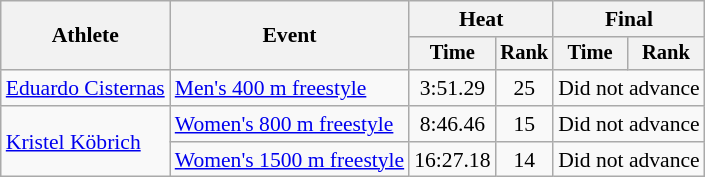<table class=wikitable style="font-size:90%">
<tr>
<th rowspan="2">Athlete</th>
<th rowspan="2">Event</th>
<th colspan="2">Heat</th>
<th colspan="2">Final</th>
</tr>
<tr style="font-size:95%">
<th>Time</th>
<th>Rank</th>
<th>Time</th>
<th>Rank</th>
</tr>
<tr align=center>
<td align=left><a href='#'>Eduardo Cisternas</a></td>
<td align=left><a href='#'>Men's 400 m freestyle</a></td>
<td>3:51.29</td>
<td>25</td>
<td colspan="2">Did not advance</td>
</tr>
<tr align=center>
<td align=left rowspan=2><a href='#'>Kristel Köbrich</a></td>
<td align=left><a href='#'>Women's 800 m freestyle</a></td>
<td>8:46.46</td>
<td>15</td>
<td colspan="2">Did not advance</td>
</tr>
<tr align=center>
<td align=left><a href='#'>Women's 1500 m freestyle</a></td>
<td>16:27.18</td>
<td>14</td>
<td colspan="2">Did not advance</td>
</tr>
</table>
